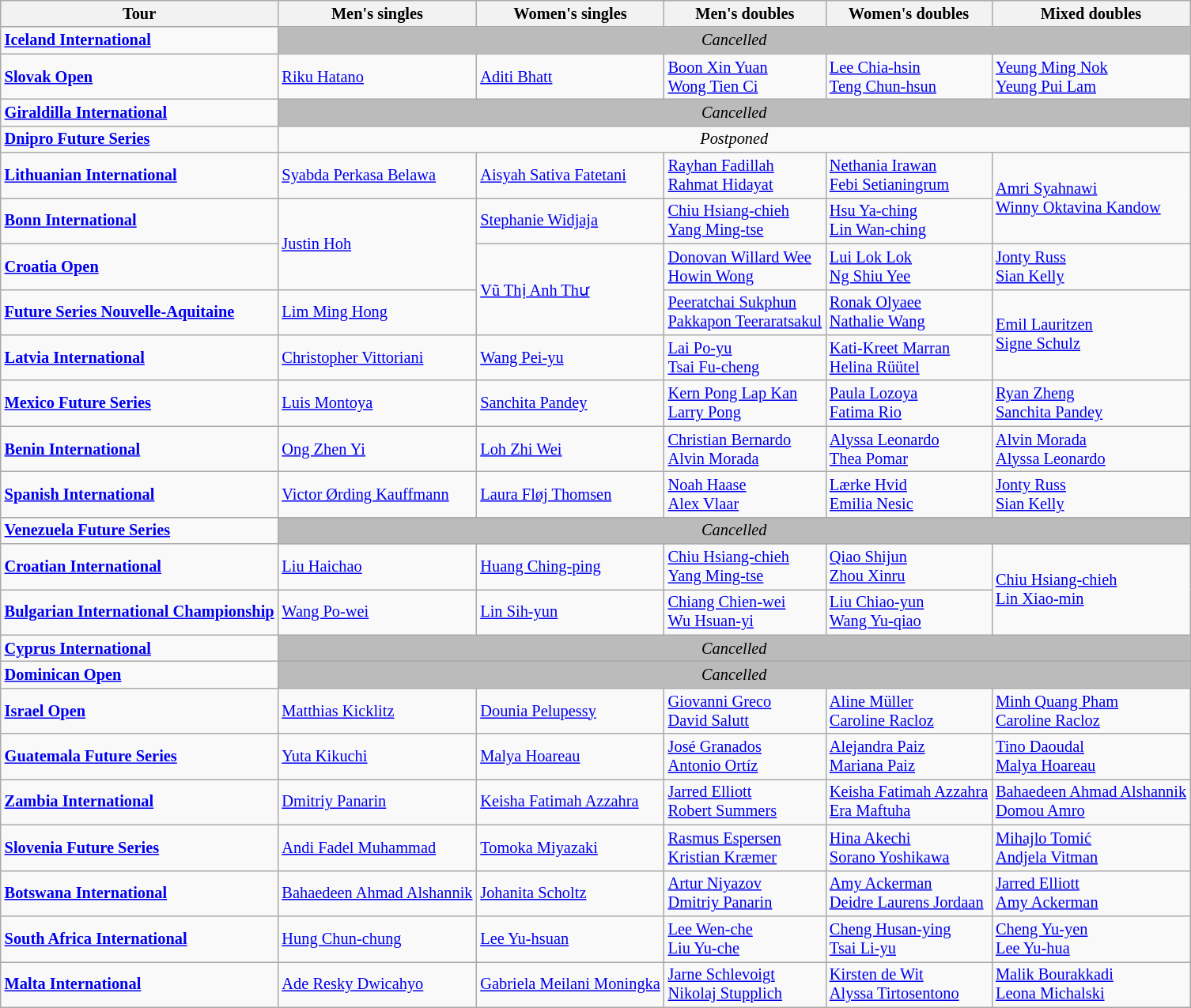<table class="wikitable" style="font-size:85%">
<tr>
<th>Tour</th>
<th>Men's singles</th>
<th>Women's singles</th>
<th>Men's doubles</th>
<th>Women's doubles</th>
<th>Mixed doubles</th>
</tr>
<tr>
<td><strong><a href='#'>Iceland International</a></strong></td>
<td align="center" bgcolor="#BBBBBB" colspan="5"><em>Cancelled</em></td>
</tr>
<tr>
<td><strong><a href='#'>Slovak Open</a></strong></td>
<td> <a href='#'>Riku Hatano</a></td>
<td> <a href='#'>Aditi Bhatt</a></td>
<td> <a href='#'>Boon Xin Yuan</a><br> <a href='#'>Wong Tien Ci</a></td>
<td> <a href='#'>Lee Chia-hsin</a><br> <a href='#'>Teng Chun-hsun</a></td>
<td> <a href='#'>Yeung Ming Nok</a><br> <a href='#'>Yeung Pui Lam</a></td>
</tr>
<tr>
<td><strong><a href='#'>Giraldilla International</a></strong></td>
<td align="center" bgcolor="#BBBBBB"colspan="5"><em>Cancelled</em></td>
</tr>
<tr>
<td><strong><a href='#'>Dnipro Future Series</a></strong></td>
<td align="center" colspan="5"><em>Postponed</em></td>
</tr>
<tr>
<td><strong><a href='#'>Lithuanian International</a></strong></td>
<td> <a href='#'>Syabda Perkasa Belawa</a></td>
<td> <a href='#'>Aisyah Sativa Fatetani</a></td>
<td> <a href='#'>Rayhan Fadillah</a><br> <a href='#'>Rahmat Hidayat</a></td>
<td> <a href='#'>Nethania Irawan</a><br> <a href='#'>Febi Setianingrum</a></td>
<td rowspan="2"> <a href='#'>Amri Syahnawi</a><br> <a href='#'>Winny Oktavina Kandow</a></td>
</tr>
<tr>
<td><strong><a href='#'>Bonn International</a></strong></td>
<td rowspan="2"> <a href='#'>Justin Hoh</a></td>
<td> <a href='#'>Stephanie Widjaja</a></td>
<td> <a href='#'>Chiu Hsiang-chieh</a><br> <a href='#'>Yang Ming-tse</a></td>
<td> <a href='#'>Hsu Ya-ching</a><br> <a href='#'>Lin Wan-ching</a></td>
</tr>
<tr>
<td><strong><a href='#'>Croatia Open</a></strong></td>
<td rowspan="2"> <a href='#'>Vũ Thị Anh Thư</a></td>
<td> <a href='#'>Donovan Willard Wee</a><br> <a href='#'>Howin Wong</a></td>
<td> <a href='#'>Lui Lok Lok</a><br> <a href='#'>Ng Shiu Yee</a></td>
<td> <a href='#'>Jonty Russ</a><br> <a href='#'>Sian Kelly</a></td>
</tr>
<tr>
<td><strong><a href='#'>Future Series Nouvelle-Aquitaine</a></strong></td>
<td> <a href='#'>Lim Ming Hong</a></td>
<td> <a href='#'>Peeratchai Sukphun</a><br> <a href='#'>Pakkapon Teeraratsakul</a></td>
<td> <a href='#'>Ronak Olyaee</a><br> <a href='#'>Nathalie Wang</a></td>
<td rowspan="2"> <a href='#'>Emil Lauritzen</a><br> <a href='#'>Signe Schulz</a></td>
</tr>
<tr>
<td><strong><a href='#'>Latvia International</a></strong></td>
<td> <a href='#'>Christopher Vittoriani</a></td>
<td> <a href='#'>Wang Pei-yu</a></td>
<td> <a href='#'>Lai Po-yu</a><br> <a href='#'>Tsai Fu-cheng</a></td>
<td> <a href='#'>Kati-Kreet Marran</a><br> <a href='#'>Helina Rüütel</a></td>
</tr>
<tr>
<td><strong><a href='#'>Mexico Future Series</a></strong></td>
<td> <a href='#'>Luis Montoya</a></td>
<td> <a href='#'>Sanchita Pandey</a></td>
<td> <a href='#'>Kern Pong Lap Kan</a><br> <a href='#'>Larry Pong</a></td>
<td> <a href='#'>Paula Lozoya</a><br> <a href='#'>Fatima Rio</a></td>
<td> <a href='#'>Ryan Zheng</a><br> <a href='#'>Sanchita Pandey</a></td>
</tr>
<tr>
<td><strong><a href='#'>Benin International</a></strong></td>
<td> <a href='#'>Ong Zhen Yi</a></td>
<td> <a href='#'>Loh Zhi Wei</a></td>
<td> <a href='#'>Christian Bernardo</a><br> <a href='#'>Alvin Morada</a></td>
<td> <a href='#'>Alyssa Leonardo</a><br> <a href='#'>Thea Pomar</a></td>
<td> <a href='#'>Alvin Morada</a><br> <a href='#'>Alyssa Leonardo</a></td>
</tr>
<tr>
<td><strong><a href='#'>Spanish International</a></strong></td>
<td> <a href='#'>Victor Ørding Kauffmann</a></td>
<td> <a href='#'>Laura Fløj Thomsen</a></td>
<td> <a href='#'>Noah Haase</a><br> <a href='#'>Alex Vlaar</a></td>
<td> <a href='#'>Lærke Hvid</a><br> <a href='#'>Emilia Nesic</a></td>
<td> <a href='#'>Jonty Russ</a><br> <a href='#'>Sian Kelly</a></td>
</tr>
<tr>
<td><strong><a href='#'>Venezuela Future Series</a></strong></td>
<td align="center" bgcolor="#BBBBBB" colspan="5"><em>Cancelled</em></td>
</tr>
<tr>
<td><strong><a href='#'>Croatian International</a></strong></td>
<td> <a href='#'>Liu Haichao</a></td>
<td> <a href='#'>Huang Ching-ping</a></td>
<td> <a href='#'>Chiu Hsiang-chieh</a><br> <a href='#'>Yang Ming-tse</a></td>
<td> <a href='#'>Qiao Shijun</a> <br> <a href='#'>Zhou Xinru</a></td>
<td rowspan="2"> <a href='#'>Chiu Hsiang-chieh</a><br> <a href='#'>Lin Xiao-min</a></td>
</tr>
<tr>
<td><strong><a href='#'>Bulgarian International Championship</a></strong></td>
<td> <a href='#'>Wang Po-wei</a></td>
<td> <a href='#'>Lin Sih-yun</a></td>
<td> <a href='#'>Chiang Chien-wei</a><br> <a href='#'>Wu Hsuan-yi</a></td>
<td> <a href='#'>Liu Chiao-yun</a><br> <a href='#'>Wang Yu-qiao</a></td>
</tr>
<tr>
<td><strong><a href='#'>Cyprus International</a></strong></td>
<td align="center" bgcolor="#BBBBBB" colspan="5"><em>Cancelled</em></td>
</tr>
<tr>
<td><strong><a href='#'>Dominican Open</a></strong></td>
<td align="center" bgcolor="#BBBBBB" colspan="5"><em>Cancelled</em></td>
</tr>
<tr>
<td><strong><a href='#'>Israel Open</a></strong></td>
<td> <a href='#'>Matthias Kicklitz</a></td>
<td> <a href='#'>Dounia Pelupessy</a></td>
<td> <a href='#'>Giovanni Greco</a><br> <a href='#'>David Salutt</a></td>
<td> <a href='#'>Aline Müller</a><br> <a href='#'>Caroline Racloz</a></td>
<td> <a href='#'>Minh Quang Pham</a><br> <a href='#'>Caroline Racloz</a></td>
</tr>
<tr>
<td><strong><a href='#'>Guatemala Future Series</a></strong></td>
<td> <a href='#'>Yuta Kikuchi</a></td>
<td> <a href='#'>Malya Hoareau</a></td>
<td> <a href='#'>José Granados</a><br>  <a href='#'>Antonio Ortíz</a></td>
<td> <a href='#'>Alejandra Paiz</a><br> <a href='#'>Mariana Paiz</a></td>
<td> <a href='#'>Tino Daoudal</a><br> <a href='#'>Malya Hoareau</a></td>
</tr>
<tr>
<td><strong><a href='#'>Zambia International</a></strong></td>
<td> <a href='#'>Dmitriy Panarin</a></td>
<td> <a href='#'>Keisha Fatimah Azzahra</a></td>
<td> <a href='#'>Jarred Elliott</a><br> <a href='#'>Robert Summers</a></td>
<td> <a href='#'>Keisha Fatimah Azzahra</a><br> <a href='#'>Era Maftuha</a></td>
<td> <a href='#'>Bahaedeen Ahmad Alshannik</a><br> <a href='#'>Domou Amro</a></td>
</tr>
<tr>
<td><strong><a href='#'>Slovenia Future Series</a></strong></td>
<td> <a href='#'>Andi Fadel Muhammad</a></td>
<td> <a href='#'>Tomoka Miyazaki</a></td>
<td> <a href='#'>Rasmus Espersen</a><br> <a href='#'>Kristian Kræmer</a></td>
<td> <a href='#'>Hina Akechi</a><br> <a href='#'>Sorano Yoshikawa</a></td>
<td> <a href='#'>Mihajlo Tomić</a><br> <a href='#'>Andjela Vitman</a></td>
</tr>
<tr>
<td><strong><a href='#'>Botswana International</a></strong></td>
<td> <a href='#'>Bahaedeen Ahmad Alshannik</a></td>
<td> <a href='#'>Johanita Scholtz</a></td>
<td> <a href='#'>Artur Niyazov</a><br> <a href='#'>Dmitriy Panarin</a></td>
<td> <a href='#'>Amy Ackerman</a><br> <a href='#'>Deidre Laurens Jordaan</a></td>
<td> <a href='#'>Jarred Elliott</a><br> <a href='#'>Amy Ackerman</a></td>
</tr>
<tr>
<td><strong><a href='#'>South Africa International</a></strong></td>
<td> <a href='#'>Hung Chun-chung</a></td>
<td> <a href='#'>Lee Yu-hsuan</a></td>
<td> <a href='#'>Lee Wen-che</a><br> <a href='#'>Liu Yu-che</a></td>
<td> <a href='#'>Cheng Husan-ying</a><br> <a href='#'>Tsai Li-yu</a></td>
<td> <a href='#'>Cheng Yu-yen</a><br> <a href='#'>Lee Yu-hua</a></td>
</tr>
<tr>
<td><strong><a href='#'>Malta International</a></strong></td>
<td> <a href='#'>Ade Resky Dwicahyo</a></td>
<td> <a href='#'>Gabriela Meilani Moningka</a></td>
<td> <a href='#'>Jarne Schlevoigt</a><br> <a href='#'>Nikolaj Stupplich</a></td>
<td> <a href='#'>Kirsten de Wit</a><br> <a href='#'>Alyssa Tirtosentono</a></td>
<td> <a href='#'>Malik Bourakkadi</a><br> <a href='#'>Leona Michalski</a></td>
</tr>
</table>
